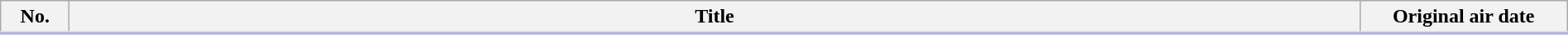<table class="wikitable" style="width:100%; margin:auto; background:#FFF;">
<tr style="border-bottom: 3px solid #CCF;">
<th style="width:3em;">No.</th>
<th>Title</th>
<th style="width:10em;">Original air date</th>
</tr>
<tr>
</tr>
</table>
